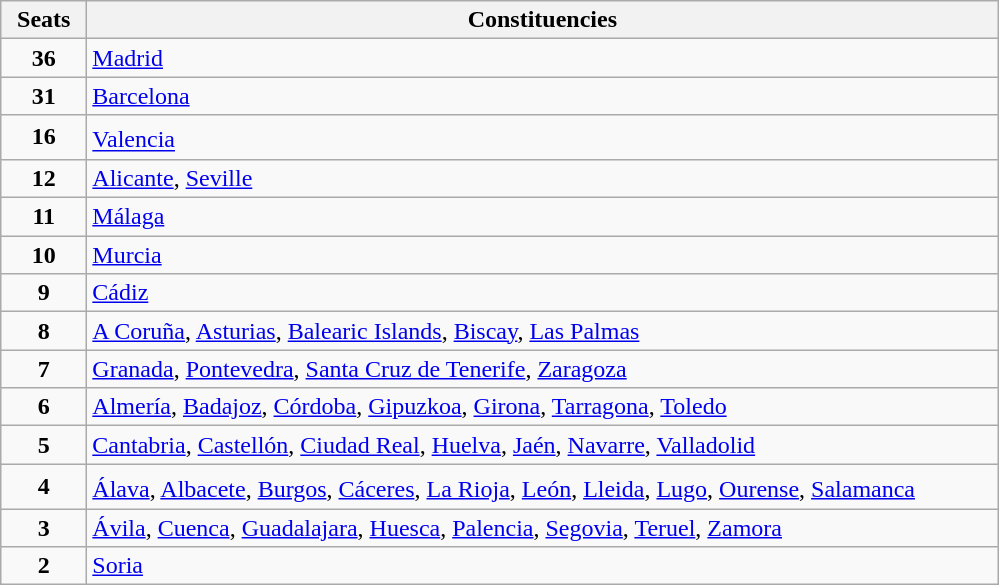<table class="wikitable" style="text-align:left;">
<tr>
<th width="50">Seats</th>
<th width="600">Constituencies</th>
</tr>
<tr>
<td align="center"><strong>36</strong></td>
<td><a href='#'>Madrid</a></td>
</tr>
<tr>
<td align="center"><strong>31</strong></td>
<td><a href='#'>Barcelona</a></td>
</tr>
<tr>
<td align="center"><strong>16</strong></td>
<td><a href='#'>Valencia</a><sup></sup></td>
</tr>
<tr>
<td align="center"><strong>12</strong></td>
<td><a href='#'>Alicante</a>, <a href='#'>Seville</a></td>
</tr>
<tr>
<td align="center"><strong>11</strong></td>
<td><a href='#'>Málaga</a></td>
</tr>
<tr>
<td align="center"><strong>10</strong></td>
<td><a href='#'>Murcia</a></td>
</tr>
<tr>
<td align="center"><strong>9</strong></td>
<td><a href='#'>Cádiz</a></td>
</tr>
<tr>
<td align="center"><strong>8</strong></td>
<td><a href='#'>A Coruña</a>, <a href='#'>Asturias</a>, <a href='#'>Balearic Islands</a>, <a href='#'>Biscay</a>, <a href='#'>Las Palmas</a></td>
</tr>
<tr>
<td align="center"><strong>7</strong></td>
<td><a href='#'>Granada</a>, <a href='#'>Pontevedra</a>, <a href='#'>Santa Cruz de Tenerife</a>, <a href='#'>Zaragoza</a></td>
</tr>
<tr>
<td align="center"><strong>6</strong></td>
<td><a href='#'>Almería</a>, <a href='#'>Badajoz</a>, <a href='#'>Córdoba</a>, <a href='#'>Gipuzkoa</a>, <a href='#'>Girona</a>, <a href='#'>Tarragona</a>, <a href='#'>Toledo</a></td>
</tr>
<tr>
<td align="center"><strong>5</strong></td>
<td><a href='#'>Cantabria</a>, <a href='#'>Castellón</a>, <a href='#'>Ciudad Real</a>, <a href='#'>Huelva</a>, <a href='#'>Jaén</a>, <a href='#'>Navarre</a>, <a href='#'>Valladolid</a></td>
</tr>
<tr>
<td align="center"><strong>4</strong></td>
<td><a href='#'>Álava</a>, <a href='#'>Albacete</a>, <a href='#'>Burgos</a>, <a href='#'>Cáceres</a>, <a href='#'>La Rioja</a>, <a href='#'>León</a><sup></sup>, <a href='#'>Lleida</a>, <a href='#'>Lugo</a>, <a href='#'>Ourense</a>, <a href='#'>Salamanca</a></td>
</tr>
<tr>
<td align="center"><strong>3</strong></td>
<td><a href='#'>Ávila</a>, <a href='#'>Cuenca</a>, <a href='#'>Guadalajara</a>, <a href='#'>Huesca</a>, <a href='#'>Palencia</a>, <a href='#'>Segovia</a>, <a href='#'>Teruel</a>, <a href='#'>Zamora</a></td>
</tr>
<tr>
<td align="center"><strong>2</strong></td>
<td><a href='#'>Soria</a></td>
</tr>
</table>
